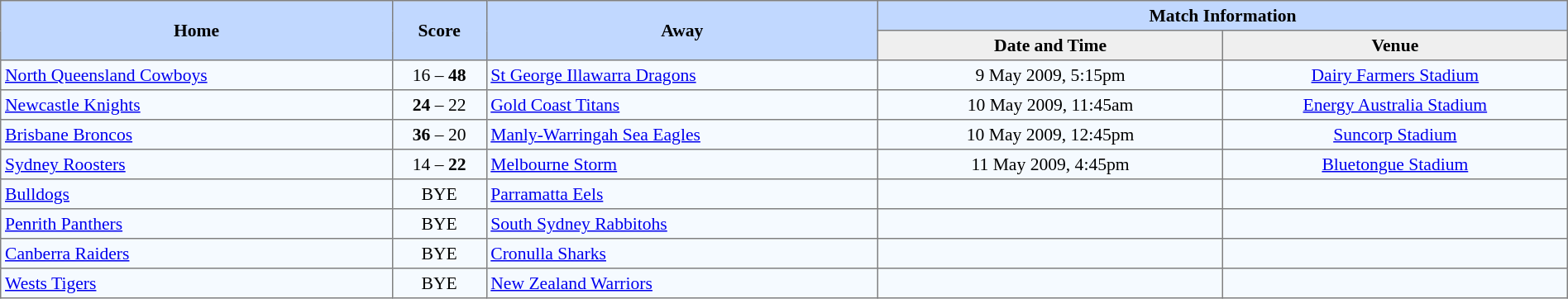<table border="1" cellpadding="3" cellspacing="0" style="border-collapse:collapse; font-size:90%; text-align:center; width:100%;">
<tr style="background:#c1d8ff;">
<th rowspan="2" style="width:25%;">Home</th>
<th rowspan="2" style="width:6%;">Score</th>
<th rowspan="2" style="width:25%;">Away</th>
<th colspan=6>Match Information</th>
</tr>
<tr style="background:#efefef;">
<th width=22%>Date and Time</th>
<th width=22%>Venue</th>
</tr>
<tr style="text-align:center; background:#f5faff;">
<td align=left> <a href='#'>North Queensland Cowboys</a></td>
<td>16 – <strong>48</strong></td>
<td align=left> <a href='#'>St George Illawarra Dragons</a></td>
<td>9 May 2009, 5:15pm</td>
<td><a href='#'>Dairy Farmers Stadium</a></td>
</tr>
<tr style="text-align:center; background:#f5faff;">
<td align=left> <a href='#'>Newcastle Knights</a></td>
<td><strong>24</strong> – 22</td>
<td align=left> <a href='#'>Gold Coast Titans</a></td>
<td>10 May 2009, 11:45am</td>
<td><a href='#'>Energy Australia Stadium</a></td>
</tr>
<tr style="text-align:center; background:#f5faff;">
<td align=left> <a href='#'>Brisbane Broncos</a></td>
<td><strong>36</strong> – 20</td>
<td align=left> <a href='#'>Manly-Warringah Sea Eagles</a></td>
<td>10 May 2009, 12:45pm</td>
<td><a href='#'>Suncorp Stadium</a></td>
</tr>
<tr style="text-align:center; background:#f5faff;">
<td align=left> <a href='#'>Sydney Roosters</a></td>
<td>14 – <strong>22</strong></td>
<td align=left> <a href='#'>Melbourne Storm</a></td>
<td>11 May 2009, 4:45pm</td>
<td><a href='#'>Bluetongue Stadium</a></td>
</tr>
<tr style="text-align:center; background:#f5faff;">
<td align=left> <a href='#'>Bulldogs</a></td>
<td>BYE</td>
<td align=left> <a href='#'>Parramatta Eels</a></td>
<td></td>
<td></td>
</tr>
<tr style="text-align:center; background:#f5faff;">
<td align=left> <a href='#'>Penrith Panthers</a></td>
<td>BYE</td>
<td align=left> <a href='#'>South Sydney Rabbitohs</a></td>
<td></td>
<td></td>
</tr>
<tr style="text-align:center; background:#f5faff;">
<td align=left> <a href='#'>Canberra Raiders</a></td>
<td>BYE</td>
<td align=left> <a href='#'>Cronulla Sharks</a></td>
<td></td>
<td></td>
</tr>
<tr style="text-align:center; background:#f5faff;">
<td align=left> <a href='#'>Wests Tigers</a></td>
<td>BYE</td>
<td align=left> <a href='#'>New Zealand Warriors</a></td>
<td></td>
<td></td>
</tr>
</table>
